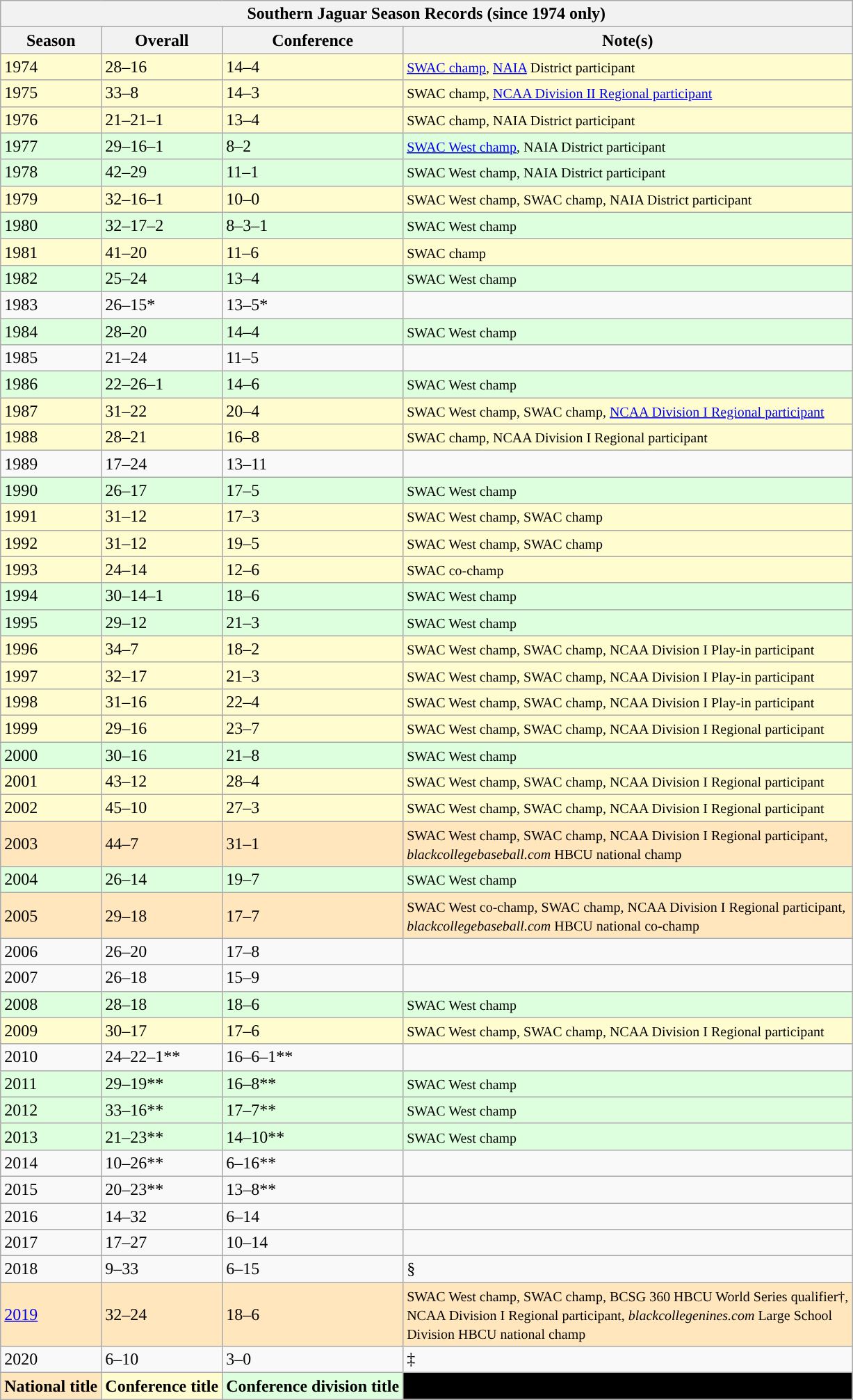<table class="wikitable" style="text-align:left">
<tr>
<th colspan=8>Southern Jaguar Season Records (since 1974 only)</th>
</tr>
<tr>
<th>Season</th>
<th>Overall</th>
<th>Conference</th>
<th>Note(s)<br></th>
</tr>
<tr bgcolor="#FFFDD0">
<td>1974</td>
<td>28–16</td>
<td>14–4</td>
<td><small><a href='#'>SWAC champ</a>, <a href='#'>NAIA</a> District participant</small></td>
</tr>
<tr bgcolor="#FFFDD0">
<td>1975</td>
<td>33–8</td>
<td>14–3</td>
<td><small>SWAC champ, <a href='#'>NCAA Division II Regional participant</a></small></td>
</tr>
<tr bgcolor="#FFFDD0">
<td>1976</td>
<td>21–21–1</td>
<td>13–4</td>
<td><small>SWAC champ, NAIA District participant</small><br></td>
</tr>
<tr bgcolor="#DDFFDD">
<td>1977</td>
<td>29–16–1</td>
<td>8–2</td>
<td><small><a href='#'>SWAC West champ</a>, NAIA District participant</small></td>
</tr>
<tr bgcolor="#DDFFDD">
<td>1978</td>
<td>42–29</td>
<td>11–1</td>
<td><small>SWAC West champ, NAIA District participant</small></td>
</tr>
<tr bgcolor="#FFFDD0">
<td>1979</td>
<td>32–16–1</td>
<td>10–0</td>
<td><small>SWAC West champ, SWAC champ, NAIA District participant</small></td>
</tr>
<tr bgcolor="#DDFFDD">
<td>1980</td>
<td>32–17–2</td>
<td>8–3–1</td>
<td><small>SWAC West champ</small></td>
</tr>
<tr bgcolor="#FFFDD0">
<td>1981</td>
<td>41–20</td>
<td>11–6</td>
<td><small>SWAC champ</small></td>
</tr>
<tr bgcolor="#DDFFDD">
<td>1982</td>
<td>25–24</td>
<td>13–4</td>
<td><small>SWAC West champ</small></td>
</tr>
<tr>
<td>1983</td>
<td>26–15*</td>
<td>13–5*</td>
<td></td>
</tr>
<tr bgcolor="#DDFFDD">
<td>1984</td>
<td>28–20</td>
<td>14–4</td>
<td><small>SWAC West champ</small><br></td>
</tr>
<tr>
<td>1985</td>
<td>21–24</td>
<td>11–5</td>
<td></td>
</tr>
<tr bgcolor="#DDFFDD">
<td>1986</td>
<td>22–26–1</td>
<td>14–6</td>
<td><small>SWAC West champ</small></td>
</tr>
<tr bgcolor="#FFFDD0">
<td>1987</td>
<td>31–22</td>
<td>20–4</td>
<td><small>SWAC West champ, SWAC champ, <a href='#'>NCAA Division I Regional participant</a></small></td>
</tr>
<tr bgcolor="#FFFDD0">
<td>1988</td>
<td>28–21</td>
<td>16–8</td>
<td><small>SWAC champ, NCAA Division I Regional participant</small></td>
</tr>
<tr>
<td>1989</td>
<td>17–24</td>
<td>13–11</td>
<td></td>
</tr>
<tr bgcolor="#DDFFDD">
<td>1990</td>
<td>26–17</td>
<td>17–5</td>
<td><small>SWAC West champ</small></td>
</tr>
<tr bgcolor="#FFFDD0">
<td>1991</td>
<td>31–12</td>
<td>17–3</td>
<td><small>SWAC West champ, SWAC champ</small></td>
</tr>
<tr bgcolor="#FFFDD0">
<td>1992</td>
<td>31–12</td>
<td>19–5</td>
<td><small>SWAC West champ, SWAC champ</small></td>
</tr>
<tr bgcolor="#FFFDD0">
<td>1993</td>
<td>24–14</td>
<td>12–6</td>
<td><small>SWAC co-champ</small></td>
</tr>
<tr bgcolor="#DDFFDD">
<td>1994</td>
<td>30–14–1</td>
<td>18–6</td>
<td><small>SWAC West champ</small></td>
</tr>
<tr bgcolor="#DDFFDD">
<td>1995</td>
<td>29–12</td>
<td>21–3</td>
<td><small>SWAC West champ</small></td>
</tr>
<tr bgcolor="#FFFDD0">
<td>1996</td>
<td>34–7</td>
<td>18–2</td>
<td><small>SWAC West champ, SWAC champ, NCAA Division I Play-in participant</small></td>
</tr>
<tr bgcolor="#FFFDD0">
<td>1997</td>
<td>32–17</td>
<td>21–3</td>
<td><small>SWAC West champ, SWAC champ, NCAA Division I Play-in participant</small></td>
</tr>
<tr bgcolor="#FFFDD0">
<td>1998</td>
<td>31–16</td>
<td>22–4</td>
<td><small>SWAC West champ, SWAC champ, NCAA Division I Play-in participant</small></td>
</tr>
<tr bgcolor="#FFFDD0">
<td>1999</td>
<td>29–16</td>
<td>23–7</td>
<td><small>SWAC West champ, SWAC champ, NCAA Division I Regional participant</small></td>
</tr>
<tr bgcolor="#DDFFDD">
<td>2000</td>
<td>30–16</td>
<td>21–8</td>
<td><small>SWAC West champ</small></td>
</tr>
<tr bgcolor="#FFFDD0">
<td>2001</td>
<td>43–12</td>
<td>28–4</td>
<td><small>SWAC West champ, SWAC champ, NCAA Division I Regional participant</small></td>
</tr>
<tr bgcolor="#FFFDD0">
<td>2002</td>
<td>45–10</td>
<td>27–3</td>
<td><small>SWAC West champ, SWAC champ, NCAA Division I Regional participant</small></td>
</tr>
<tr bgcolor="#FFE6BD">
<td>2003</td>
<td>44–7</td>
<td>31–1</td>
<td><small>SWAC West champ, SWAC champ, NCAA Division I Regional participant,<br><em>blackcollegebaseball.com</em> HBCU national champ</small></td>
</tr>
<tr bgcolor="#DDFFDD">
<td>2004</td>
<td>26–14</td>
<td>19–7</td>
<td><small>SWAC West champ</small></td>
</tr>
<tr bgcolor="#FFE6BD">
<td>2005</td>
<td>29–18</td>
<td>17–7</td>
<td><small>SWAC West co-champ, SWAC champ, NCAA Division I Regional participant,<br><em>blackcollegebaseball.com</em> HBCU national co-champ</small></td>
</tr>
<tr>
<td>2006</td>
<td>26–20</td>
<td>17–8</td>
<td></td>
</tr>
<tr>
<td>2007</td>
<td>26–18</td>
<td>15–9</td>
<td></td>
</tr>
<tr bgcolor="#DDFFDD">
<td>2008</td>
<td>28–18</td>
<td>18–6</td>
<td><small>SWAC West champ</small></td>
</tr>
<tr bgcolor="#FFFDD0">
<td>2009</td>
<td>30–17</td>
<td>17–6</td>
<td><small>SWAC West champ, SWAC champ, NCAA Division I Regional participant</small></td>
</tr>
<tr>
<td>2010</td>
<td>24–22–1**</td>
<td>16–6–1**</td>
<td></td>
</tr>
<tr bgcolor="#DDFFDD">
<td>2011</td>
<td>29–19**</td>
<td>16–8**</td>
<td><small>SWAC West champ</small></td>
</tr>
<tr bgcolor="#DDFFDD">
<td>2012</td>
<td>33–16**</td>
<td>17–7**</td>
<td><small>SWAC West champ</small></td>
</tr>
<tr bgcolor="#DDFFDD">
<td>2013</td>
<td>21–23**</td>
<td>14–10**</td>
<td><small>SWAC West champ</small></td>
</tr>
<tr>
<td>2014</td>
<td>10–26**</td>
<td>6–16**</td>
<td></td>
</tr>
<tr>
<td>2015</td>
<td>20–23**</td>
<td>13–8**</td>
<td></td>
</tr>
<tr>
<td>2016</td>
<td>14–32</td>
<td>6–14</td>
<td></td>
</tr>
<tr>
<td>2017</td>
<td>17–27</td>
<td>10–14</td>
<td><br></td>
</tr>
<tr>
<td>2018</td>
<td>9–33</td>
<td>6–15</td>
<td>§</td>
</tr>
<tr bgcolor="#FFE6BD">
<td><a href='#'>2019</a></td>
<td>32–24</td>
<td>18–6</td>
<td><small>SWAC West champ, SWAC champ, BCSG 360 HBCU World Series qualifier†,<br>NCAA Division I Regional participant, <em>blackcollegenines.com</em> Large School<br>Division HBCU national champ</small></td>
</tr>
<tr>
<td>2020</td>
<td>6–10</td>
<td>3–0</td>
<td>‡</td>
</tr>
<tr>
<td bgcolor="#FFE6BD"><strong>National title</strong></td>
<td bgcolor="#FFFDD0"><strong>Conference title</strong></td>
<td bgcolor="#DDFFDD"><strong>Conference division title</strong></td>
<td bgcolor="black"></td>
</tr>
</table>
